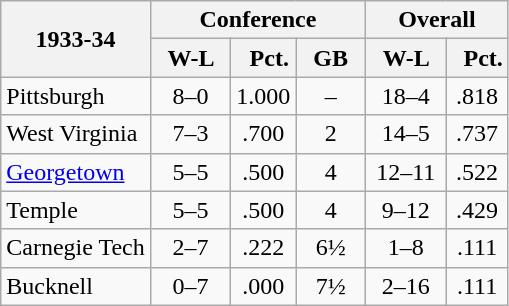<table class="wikitable">
<tr>
<th rowspan="2">1933-34</th>
<th colspan="3">Conference</th>
<th colspan="2">Overall</th>
</tr>
<tr>
<th>  W-L  </th>
<th>  Pct.</th>
<th>  GB  </th>
<th>  W-L  </th>
<th>  Pct.</th>
</tr>
<tr>
<td>Pittsburgh</td>
<td align="center">8–0</td>
<td align="center">1.000</td>
<td align="center">–</td>
<td align="center">18–4</td>
<td align="center">.818</td>
</tr>
<tr>
<td>West Virginia</td>
<td align="center">7–3</td>
<td align="center">.700</td>
<td align="center">2</td>
<td align="center">14–5</td>
<td align="center">.737</td>
</tr>
<tr>
<td><a href='#'>Georgetown</a></td>
<td align="center">5–5</td>
<td align="center">.500</td>
<td align="center">4</td>
<td align="center">12–11</td>
<td align="center">.522</td>
</tr>
<tr>
<td>Temple</td>
<td align="center">5–5</td>
<td align="center">.500</td>
<td align="center">4</td>
<td align="center">9–12</td>
<td align="center">.429</td>
</tr>
<tr>
<td>Carnegie Tech</td>
<td align="center">2–7</td>
<td align="center">.222</td>
<td align="center">6½</td>
<td align="center">1–8</td>
<td align="center">.111</td>
</tr>
<tr>
<td>Bucknell</td>
<td align="center">0–7</td>
<td align="center">.000</td>
<td align="center">7½</td>
<td align="center">2–16</td>
<td align="center">.111</td>
</tr>
</table>
